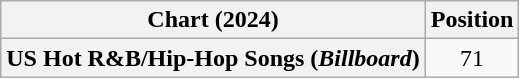<table class="wikitable plainrowheaders" style="text-align:center">
<tr>
<th scope="col">Chart (2024)</th>
<th scope="col">Position</th>
</tr>
<tr>
<th scope="row">US Hot R&B/Hip-Hop Songs (<em>Billboard</em>)</th>
<td>71</td>
</tr>
</table>
